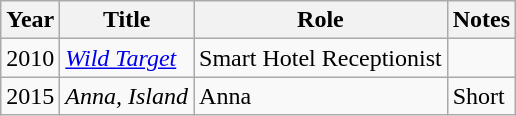<table class="wikitable">
<tr>
<th>Year</th>
<th>Title</th>
<th>Role</th>
<th>Notes</th>
</tr>
<tr>
<td>2010</td>
<td><em><a href='#'>Wild Target</a></em></td>
<td>Smart Hotel Receptionist</td>
<td></td>
</tr>
<tr>
<td>2015</td>
<td><em>Anna, Island</em></td>
<td>Anna</td>
<td>Short</td>
</tr>
</table>
